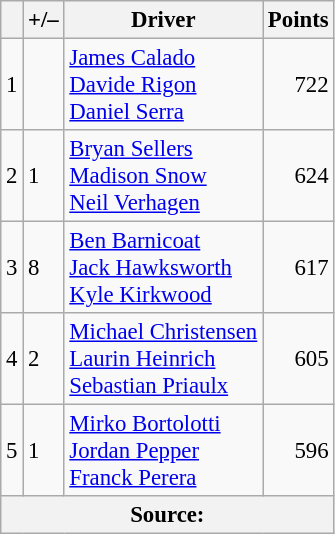<table class="wikitable" style="font-size: 95%;">
<tr>
<th scope="col"></th>
<th scope="col">+/–</th>
<th scope="col">Driver</th>
<th scope="col">Points</th>
</tr>
<tr>
<td align=center>1</td>
<td align=left></td>
<td> <a href='#'>James Calado</a><br> <a href='#'>Davide Rigon</a><br> <a href='#'>Daniel Serra</a></td>
<td align=right>722</td>
</tr>
<tr>
<td align=center>2</td>
<td align=left> 1</td>
<td> <a href='#'>Bryan Sellers</a><br> <a href='#'>Madison Snow</a><br> <a href='#'>Neil Verhagen</a></td>
<td align=right>624</td>
</tr>
<tr>
<td align=center>3</td>
<td align=left> 8</td>
<td> <a href='#'>Ben Barnicoat</a><br> <a href='#'>Jack Hawksworth</a><br> <a href='#'>Kyle Kirkwood</a></td>
<td align=right>617</td>
</tr>
<tr>
<td align=center>4</td>
<td align=left> 2</td>
<td> <a href='#'>Michael Christensen</a><br> <a href='#'>Laurin Heinrich</a><br> <a href='#'>Sebastian Priaulx</a></td>
<td align=right>605</td>
</tr>
<tr>
<td align=center>5</td>
<td align=left> 1</td>
<td> <a href='#'>Mirko Bortolotti</a><br> <a href='#'>Jordan Pepper</a><br> <a href='#'>Franck Perera</a></td>
<td align=right>596</td>
</tr>
<tr>
<th colspan=5>Source:</th>
</tr>
</table>
